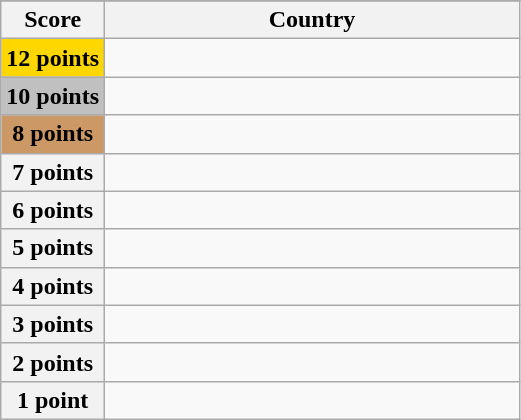<table class="wikitable">
<tr>
</tr>
<tr>
<th scope="col" width="20%">Score</th>
<th scope="col">Country</th>
</tr>
<tr>
<th scope="row" style="background:gold">12 points</th>
<td></td>
</tr>
<tr>
<th scope="row" style="background:silver">10 points</th>
<td></td>
</tr>
<tr>
<th scope="row" style="background:#CC9966">8 points</th>
<td></td>
</tr>
<tr>
<th scope="row">7 points</th>
<td></td>
</tr>
<tr>
<th scope="row">6 points</th>
<td></td>
</tr>
<tr>
<th scope="row">5 points</th>
<td></td>
</tr>
<tr>
<th scope="row">4 points</th>
<td></td>
</tr>
<tr>
<th scope="row">3 points</th>
<td></td>
</tr>
<tr>
<th scope="row">2 points</th>
<td></td>
</tr>
<tr>
<th scope="row">1 point</th>
<td></td>
</tr>
</table>
